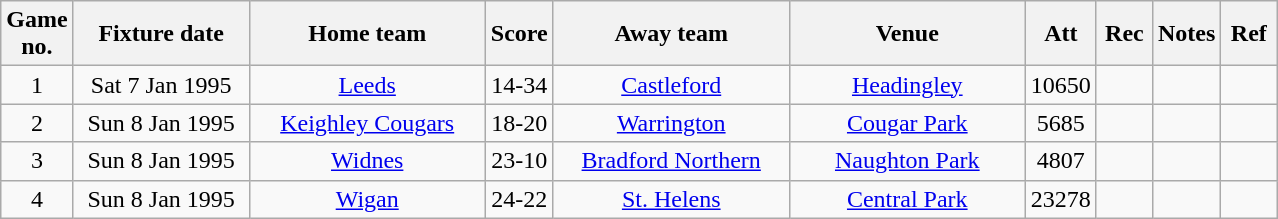<table class="wikitable" style="text-align:center;">
<tr>
<th width=10 abbr="No">Game no.</th>
<th width=110 abbr="Date">Fixture date</th>
<th width=150 abbr="Home Team">Home team</th>
<th width=20 abbr="Score">Score</th>
<th width=150 abbr="Away Team">Away team</th>
<th width=150 abbr="Venue">Venue</th>
<th width=30 abbr="Att">Att</th>
<th width=30 abbr="Rec">Rec</th>
<th width=20 abbr="Notes">Notes</th>
<th width=30 abbr="Ref">Ref</th>
</tr>
<tr>
<td>1</td>
<td>Sat 7 Jan 1995</td>
<td><a href='#'>Leeds</a></td>
<td>14-34</td>
<td><a href='#'>Castleford</a></td>
<td><a href='#'>Headingley</a></td>
<td>10650</td>
<td></td>
<td></td>
<td></td>
</tr>
<tr>
<td>2</td>
<td>Sun 8 Jan 1995</td>
<td><a href='#'>Keighley Cougars</a></td>
<td>18-20</td>
<td><a href='#'>Warrington</a></td>
<td><a href='#'>Cougar Park</a></td>
<td>5685</td>
<td></td>
<td></td>
<td></td>
</tr>
<tr>
<td>3</td>
<td>Sun 8 Jan 1995</td>
<td><a href='#'>Widnes</a></td>
<td>23-10</td>
<td><a href='#'>Bradford Northern</a></td>
<td><a href='#'>Naughton Park</a></td>
<td>4807</td>
<td></td>
<td></td>
<td></td>
</tr>
<tr>
<td>4</td>
<td>Sun 8 Jan 1995</td>
<td><a href='#'>Wigan</a></td>
<td>24-22</td>
<td><a href='#'>St. Helens</a></td>
<td><a href='#'>Central Park</a></td>
<td>23278</td>
<td></td>
<td></td>
<td></td>
</tr>
</table>
